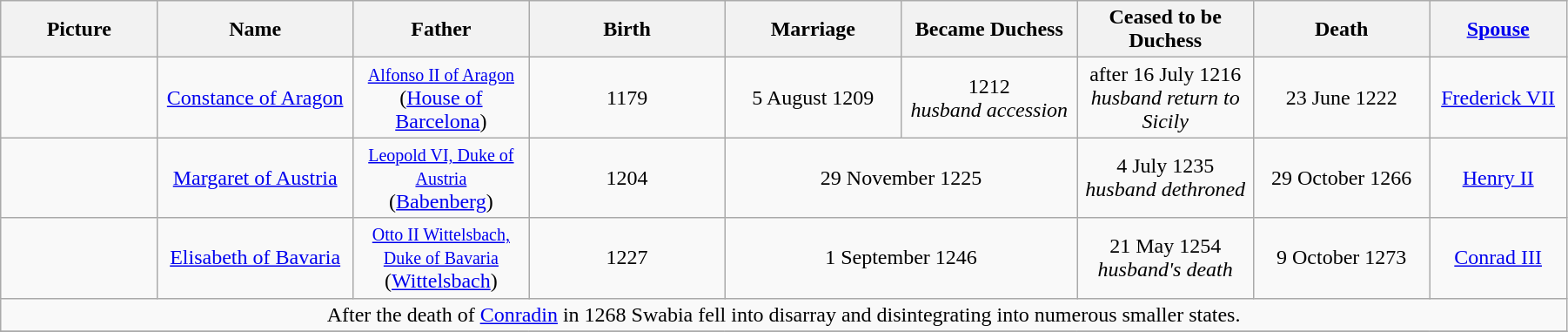<table width=95% class="wikitable">
<tr>
<th width = "8%">Picture</th>
<th width = "10%">Name</th>
<th width = "9%">Father</th>
<th width = "10%">Birth</th>
<th width = "9%">Marriage</th>
<th width = "9%">Became Duchess</th>
<th width = "9%">Ceased to be Duchess</th>
<th width = "9%">Death</th>
<th width = "7%"><a href='#'>Spouse</a></th>
</tr>
<tr>
<td align="center"></td>
<td align="center"><a href='#'>Constance of Aragon</a></td>
<td align="center"><small><a href='#'>Alfonso II of Aragon</a></small><br>(<a href='#'>House of Barcelona</a>)</td>
<td align="center">1179</td>
<td align="center">5 August 1209</td>
<td align="center">1212<br><em>husband accession</em></td>
<td align="center">after 16 July 1216<br><em>husband return to Sicily</em></td>
<td align="center">23 June 1222</td>
<td align="center"><a href='#'>Frederick VII</a></td>
</tr>
<tr>
<td align="center"></td>
<td align="center"><a href='#'>Margaret of Austria</a></td>
<td align="center"><small><a href='#'>Leopold VI, Duke of Austria</a></small><br>(<a href='#'>Babenberg</a>)</td>
<td align="center">1204</td>
<td align="center" colspan="2">29 November 1225</td>
<td align="center">4 July 1235<br><em>husband dethroned</em></td>
<td align="center">29 October 1266</td>
<td align="center"><a href='#'>Henry II</a></td>
</tr>
<tr>
<td align="center"></td>
<td align="center"><a href='#'>Elisabeth of Bavaria</a></td>
<td align="center"><small><a href='#'>Otto II Wittelsbach, Duke of Bavaria</a></small> <br> (<a href='#'>Wittelsbach</a>)</td>
<td align="center">1227</td>
<td align="center" colspan="2">1 September 1246</td>
<td align="center">21 May 1254<br><em>husband's death</em></td>
<td align="center">9 October 1273</td>
<td align="center"><a href='#'>Conrad III</a></td>
</tr>
<tr>
<td align="center" colspan="9">After the death of <a href='#'>Conradin</a> in 1268 Swabia fell into disarray and  disintegrating into numerous smaller states.</td>
</tr>
<tr>
</tr>
</table>
